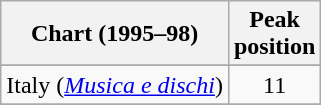<table class="wikitable sortable">
<tr>
<th>Chart (1995–98)</th>
<th>Peak<br>position</th>
</tr>
<tr>
</tr>
<tr>
</tr>
<tr>
</tr>
<tr>
<td>Italy (<em><a href='#'>Musica e dischi</a></em>)</td>
<td align="center">11</td>
</tr>
<tr>
</tr>
</table>
